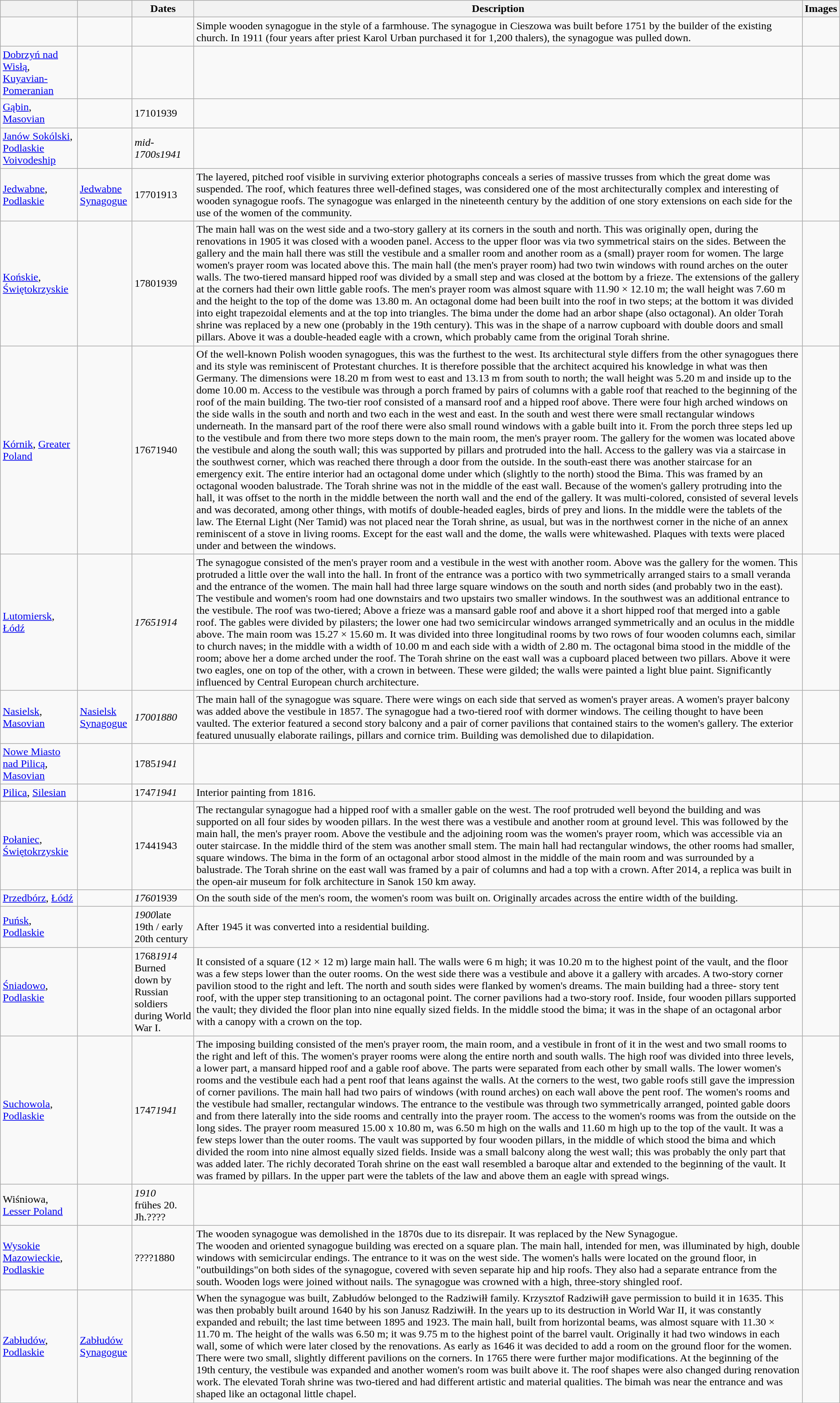<table class="wikitable sortable"style="border: 1px solid gray; border-collapse: collapse;"width="100%"cellspacing="1"cellpadding="2">
<tr>
<th></th>
<th></th>
<th>Dates</th>
<th class="unsortable">Description</th>
<th class="unsortable">Images</th>
</tr>
<tr id="C">
<td></td>
<td></td>
<td></td>
<td>Simple wooden synagogue in the style of a farmhouse. The synagogue in Cieszowa was built before 1751 by the builder of the existing church. In 1911 (four years after priest Karol Urban purchased it for 1,200 thalers), the synagogue was pulled down.</td>
<td><br></td>
</tr>
<tr id="D">
<td><a href='#'>Dobrzyń nad Wisłą</a>, <a href='#'>Kuyavian-Pomeranian</a></td>
<td></td>
<td></td>
<td></td>
<td><br></td>
</tr>
<tr id="G">
<td><a href='#'>Gąbin</a>, <a href='#'>Masovian</a></td>
<td><br></td>
<td>17101939</td>
<td></td>
<td><br></td>
</tr>
<tr id="J">
<td><a href='#'>Janów Sokólski</a>, <a href='#'>Podlaskie Voivodeship</a></td>
<td></td>
<td><em>mid-1700s</em><em>1941</em></td>
<td></td>
<td></td>
</tr>
<tr>
<td><a href='#'>Jedwabne</a>, <a href='#'>Podlaskie</a></td>
<td><a href='#'>Jedwabne Synagogue</a><br></td>
<td>17701913</td>
<td>The layered, pitched roof visible in surviving exterior photographs conceals a series of massive trusses from which the great dome was suspended. The roof, which features three well-defined stages, was considered one of the most architecturally complex and interesting of wooden synagogue roofs. The synagogue was enlarged in the nineteenth century by the addition of one story extensions on each side for the use of the women of the community.</td>
<td></td>
</tr>
<tr id="K">
<td><a href='#'>Końskie</a>, <a href='#'>Świętokrzyskie</a></td>
<td><br></td>
<td>17801939</td>
<td>The main hall was on the west side and a two-story gallery at its corners in the south and north. This was originally open, during the renovations in 1905 it was closed with a wooden panel. Access to the upper floor was via two symmetrical stairs on the sides. Between the gallery and the main hall there was still the vestibule and a smaller room and another room as a (small) prayer room for women. The large women's prayer room was located above this. The main hall (the men's prayer room) had two twin windows with round arches on the outer walls. The two-tiered mansard hipped roof was divided by a small step and was closed at the bottom by a frieze. The extensions of the gallery at the corners had their own little gable roofs. The men's prayer room was almost square with 11.90 × 12.10 m; the wall height was 7.60 m and the height to the top of the dome was 13.80 m. An octagonal dome had been built into the roof in two steps; at the bottom it was divided into eight trapezoidal elements and at the top into triangles. The bima under the dome had an arbor shape (also octagonal). An older Torah shrine was replaced by a new one (probably in the 19th century). This was in the shape of a narrow cupboard with double doors and small pillars. Above it was a double-headed eagle with a crown, which probably came from the original Torah shrine.</td>
<td><br></td>
</tr>
<tr>
<td><a href='#'>Kórnik</a>, <a href='#'>Greater Poland</a></td>
<td></td>
<td>17671940</td>
<td>Of the well-known Polish wooden synagogues, this was the furthest to the west. Its architectural style differs from the other synagogues there and its style was reminiscent of Protestant churches. It is therefore possible that the architect acquired his knowledge in what was then Germany. The dimensions were 18.20 m from west to east and 13.13 m from south to north; the wall height was 5.20 m and inside up to the dome 10.00 m. Access to the vestibule was through a porch framed by pairs of columns with a gable roof that reached to the beginning of the roof of the main building. The two-tier roof consisted of a mansard roof and a hipped roof above. There were four high arched windows on the side walls in the south and north and two each in the west and east. In the south and west there were small rectangular windows underneath. In the mansard part of the roof there were also small round windows with a gable built into it. From the porch three steps led up to the vestibule and from there two more steps down to the main room, the men's prayer room. The gallery for the women was located above the vestibule and along the south wall; this was supported by pillars and protruded into the hall. Access to the gallery was via a staircase in the southwest corner, which was reached there through a door from the outside. In the south-east there was another staircase for an emergency exit. The entire interior had an octagonal dome under which (slightly to the north) stood the Bima. This was framed by an octagonal wooden balustrade. The Torah shrine was not in the middle of the east wall. Because of the women's gallery protruding into the hall, it was offset to the north in the middle between the north wall and the end of the gallery. It was multi-colored, consisted of several levels and was decorated, among other things, with motifs of double-headed eagles, birds of prey and lions. In the middle were the tablets of the law. The Eternal Light (Ner Tamid) was not placed near the Torah shrine, as usual, but was in the northwest corner in the niche of an annex reminiscent of a stove in living rooms. Except for the east wall and the dome, the walls were whitewashed. Plaques with texts were placed under and between the windows.</td>
<td></td>
</tr>
<tr id="L">
<td><a href='#'>Lutomiersk</a>, <a href='#'>Łódź</a></td>
<td></td>
<td><em>1765</em><em>1914</em></td>
<td>The synagogue consisted of the men's prayer room and a vestibule in the west with another room. Above was the gallery for the women. This protruded a little over the wall into the hall. In front of the entrance was a portico with two symmetrically arranged stairs to a small veranda and the entrance of the women. The main hall had three large square windows on the south and north sides (and probably two in the east). The vestibule and women's room had one downstairs and two upstairs two smaller windows. In the southwest was an additional entrance to the vestibule. The roof was two-tiered; Above a frieze was a mansard gable roof and above it a short hipped roof that merged into a gable roof. The gables were divided by pilasters; the lower one had two semicircular windows arranged symmetrically and an oculus in the middle above. The main room was 15.27 × 15.60 m. It was divided into three longitudinal rooms by two rows of four wooden columns each, similar to church naves; in the middle with a width of 10.00 m and each side with a width of 2.80 m. The octagonal bima stood in the middle of the room; above her a dome arched under the roof. The Torah shrine on the east wall was a cupboard placed between two pillars. Above it were two eagles, one on top of the other, with a crown in between. These were gilded; the walls were painted a light blue paint. Significantly influenced by Central European church architecture.</td>
<td></td>
</tr>
<tr id="N">
<td><a href='#'>Nasielsk</a>, <a href='#'>Masovian</a></td>
<td><a href='#'>Nasielsk Synagogue</a><br></td>
<td><em>1700</em><em>1880</em></td>
<td>The main hall of the synagogue was square. There were wings on each side that served as women's prayer areas. A women's prayer balcony was added above the vestibule in 1857. The synagogue had a two-tiered roof with dormer windows. The ceiling thought to have been vaulted. The exterior featured a second story balcony and a pair of corner pavilions that contained stairs to the women's gallery. The exterior featured unusually elaborate railings, pillars and cornice trim. Building was demolished due to dilapidation.</td>
<td></td>
</tr>
<tr>
<td><a href='#'>Nowe Miasto nad Pilicą</a>, <a href='#'>Masovian</a></td>
<td></td>
<td>1785<em>1941</em></td>
<td></td>
<td></td>
</tr>
<tr id="P">
<td><a href='#'>Pilica</a>, <a href='#'>Silesian</a></td>
<td></td>
<td>1747<em>1941</em></td>
<td>Interior painting from 1816.</td>
<td></td>
</tr>
<tr>
<td><a href='#'>Połaniec</a>, <a href='#'>Świętokrzyskie</a></td>
<td><br></td>
<td>17441943</td>
<td>The rectangular synagogue had a hipped roof with a smaller gable on the west. The roof protruded well beyond the building and was supported on all four sides by wooden pillars. In the west there was a vestibule and another room at ground level. This was followed by the main hall, the men's prayer room. Above the vestibule and the adjoining room was the women's prayer room, which was accessible via an outer staircase. In the middle third of the stem was another small stem. The main hall had rectangular windows, the other rooms had smaller, square windows. The bima in the form of an octagonal arbor stood almost in the middle of the main room and was surrounded by a balustrade. The Torah shrine on the east wall was framed by a pair of columns and had a top with a crown. After 2014, a replica was built in the open-air museum for folk architecture in Sanok 150 km away.</td>
<td></td>
</tr>
<tr>
<td><a href='#'>Przedbórz</a>, <a href='#'>Łódź</a></td>
<td></td>
<td><em>1760</em>1939</td>
<td>On the south side of the men's room, the women's room was built on. Originally arcades across the entire width of the building.</td>
<td></td>
</tr>
<tr>
<td><a href='#'>Puńsk</a>, <a href='#'>Podlaskie</a></td>
<td></td>
<td><em>1900</em>late 19th / early 20th century</td>
<td>After 1945 it was converted into a residential building.</td>
<td></td>
</tr>
<tr id="S">
<td><a href='#'>Śniadowo</a>, <a href='#'>Podlaskie</a></td>
<td><br></td>
<td>1768<em>1914</em><br>Burned down by Russian soldiers during World War I.</td>
<td>It consisted of a square (12 × 12 m) large main hall. The walls were 6 m high; it was 10.20 m to the highest point of the vault, and the floor was a few steps lower than the outer rooms. On the west side there was a vestibule and above it a gallery with arcades. A two-story corner pavilion stood to the right and left. The north and south sides were flanked by women's dreams. The main building had a three- story tent roof, with the upper step transitioning to an octagonal point. The corner pavilions had a two-story roof. Inside, four wooden pillars supported the vault; they divided the floor plan into nine equally sized fields. In the middle stood the bima; it was in the shape of an octagonal arbor with a canopy with a crown on the top.</td>
<td><br></td>
</tr>
<tr>
<td><a href='#'>Suchowola</a>, <a href='#'>Podlaskie</a></td>
<td><br></td>
<td>1747<em>1941</em></td>
<td>The imposing building consisted of the men's prayer room, the main room, and a vestibule in front of it in the west and two small rooms to the right and left of this. The women's prayer rooms were along the entire north and south walls. The high roof was divided into three levels, a lower part, a mansard hipped roof and a gable roof above. The parts were separated from each other by small walls. The lower women's rooms and the vestibule each had a pent roof that leans against the walls. At the corners to the west, two gable roofs still gave the impression of corner pavilions. The main hall had two pairs of windows (with round arches) on each wall above the pent roof. The women's rooms and the vestibule had smaller, rectangular windows. The entrance to the vestibule was through two symmetrically arranged, pointed gable doors and from there laterally into the side rooms and centrally into the prayer room. The access to the women's rooms was from the outside on the long sides. The prayer room measured 15.00 x 10.80 m, was 6.50 m high on the walls and 11.60 m high up to the top of the vault. It was a few steps lower than the outer rooms. The vault was supported by four wooden pillars, in the middle of which stood the bima and which divided the room into nine almost equally sized fields. Inside was a small balcony along the west wall; this was probably the only part that was added later. The richly decorated Torah shrine on the east wall resembled a baroque altar and extended to the beginning of the vault. It was framed by pillars. In the upper part were the tablets of the law and above them an eagle with spread wings.</td>
<td></td>
</tr>
<tr id="W">
<td>Wiśniowa, <a href='#'>Lesser Poland</a></td>
<td></td>
<td><em>1910</em><br>frühes 20. Jh.????</td>
<td></td>
<td></td>
</tr>
<tr>
<td><a href='#'>Wysokie Mazowieckie</a>, <a href='#'>Podlaskie</a></td>
<td><br></td>
<td>????1880</td>
<td>The wooden synagogue was demolished in the 1870s due to its disrepair. It was replaced by the New Synagogue.<br>The wooden and oriented synagogue building was erected on a square plan. The main hall, intended for men, was illuminated by high, double windows with semicircular endings. The entrance to it was on the west side. The women's halls were located on the ground floor, in "outbuildings"on both sides of the synagogue, covered with seven separate hip and hip roofs. They also had a separate entrance from the south. Wooden logs were joined without nails. The synagogue was crowned with a high, three-story shingled roof.</td>
<td></td>
</tr>
<tr id="Z">
<td><a href='#'>Zabłudów</a>, <a href='#'>Podlaskie</a></td>
<td><a href='#'>Zabłudów Synagogue</a><br> </td>
<td></td>
<td>When the synagogue was built, Zabłudów belonged to the Radziwiłł family. Krzysztof Radziwiłł gave permission to build it in 1635. This was then probably built around 1640 by his son Janusz Radziwiłł. In the years up to its destruction in World War II, it was constantly expanded and rebuilt; the last time between 1895 and 1923. The main hall, built from horizontal beams, was almost square with 11.30 × 11.70 m. The height of the walls was 6.50 m; it was 9.75 m to the highest point of the barrel vault. Originally it had two windows in each wall, some of which were later closed by the renovations. As early as 1646 it was decided to add a room on the ground floor for the women. There were two small, slightly different pavilions on the corners. In 1765 there were further major modifications. At the beginning of the 19th century, the vestibule was expanded and another women's room was built above it. The roof shapes were also changed during renovation work. The elevated Torah shrine was two-tiered and had different artistic and material qualities. The bimah was near the entrance and was shaped like an octagonal little chapel.</td>
<td><br><br></td>
</tr>
</table>
